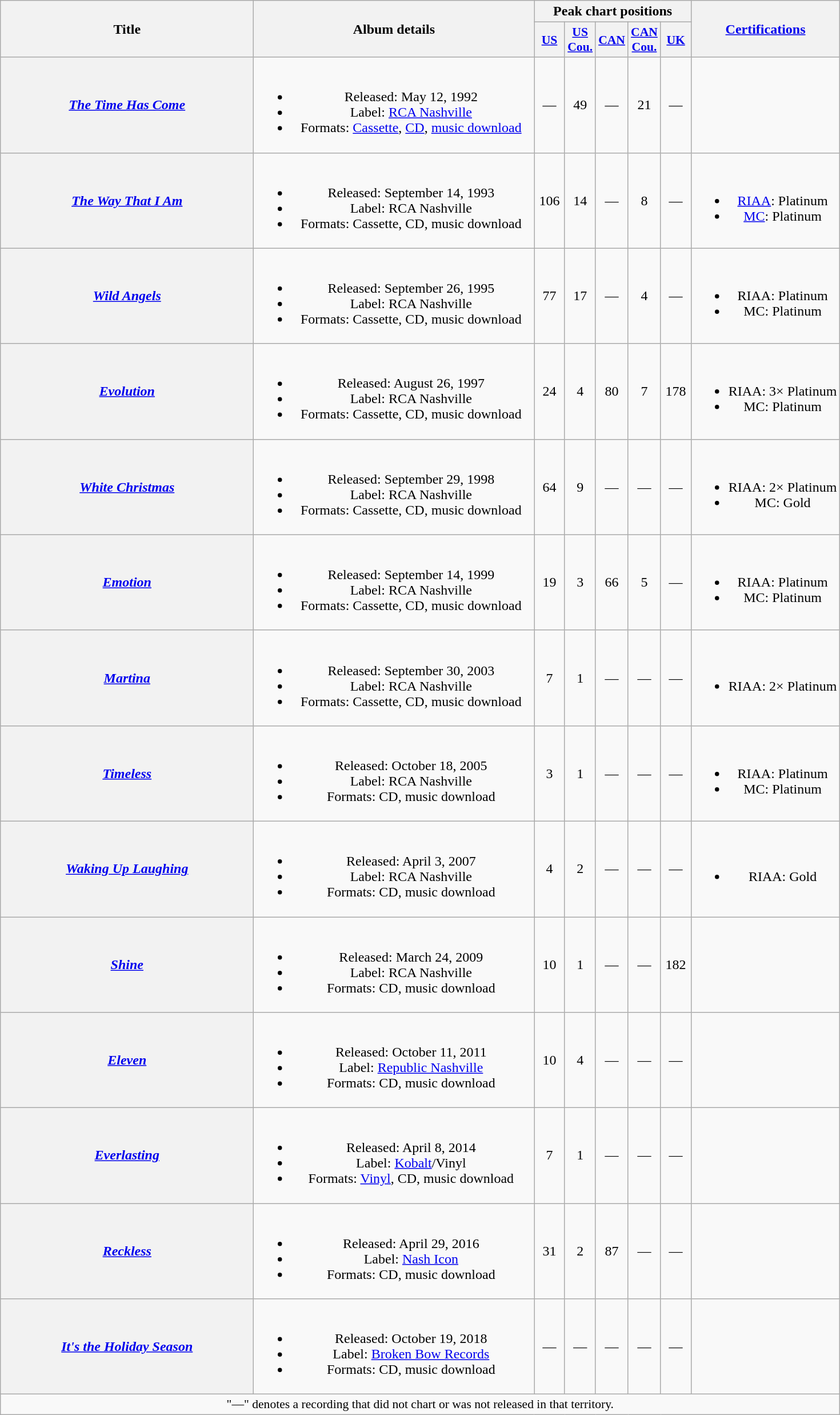<table class="wikitable plainrowheaders" style="text-align:center;">
<tr>
<th scope="col" rowspan="2" style="width:18em;">Title</th>
<th scope="col" rowspan="2" style="width:20em;">Album details</th>
<th scope="col" colspan="5">Peak chart positions</th>
<th scope="col" rowspan="2"><a href='#'>Certifications</a></th>
</tr>
<tr>
<th scope="col" style="width:2em;font-size:90%;"><a href='#'>US</a><br></th>
<th scope="col" style="width:2em;font-size:90%;"><a href='#'>US<br>Cou.</a><br></th>
<th scope="col" style="width:2em;font-size:90%;"><a href='#'>CAN</a><br></th>
<th scope="col" style="width:2em;font-size:90%;"><a href='#'>CAN<br>Cou.</a><br></th>
<th scope="col" style="width:2em;font-size:90%;"><a href='#'>UK</a><br></th>
</tr>
<tr>
<th scope="row"><em><a href='#'>The Time Has Come</a></em></th>
<td><br><ul><li>Released: May 12, 1992</li><li>Label: <a href='#'>RCA Nashville</a></li><li>Formats: <a href='#'>Cassette</a>, <a href='#'>CD</a>, <a href='#'>music download</a></li></ul></td>
<td>—</td>
<td>49</td>
<td>—</td>
<td>21</td>
<td>—</td>
<td></td>
</tr>
<tr>
<th scope="row"><em><a href='#'>The Way That I Am</a></em></th>
<td><br><ul><li>Released: September 14, 1993</li><li>Label: RCA Nashville</li><li>Formats: Cassette, CD, music download</li></ul></td>
<td>106</td>
<td>14</td>
<td>—</td>
<td>8</td>
<td>—</td>
<td><br><ul><li><a href='#'>RIAA</a>: Platinum</li><li><a href='#'>MC</a>: Platinum</li></ul></td>
</tr>
<tr>
<th scope="row"><em><a href='#'>Wild Angels</a></em></th>
<td><br><ul><li>Released: September 26, 1995</li><li>Label: RCA Nashville</li><li>Formats: Cassette, CD, music download</li></ul></td>
<td>77</td>
<td>17</td>
<td>—</td>
<td>4</td>
<td>—</td>
<td><br><ul><li>RIAA: Platinum</li><li>MC: Platinum</li></ul></td>
</tr>
<tr>
<th scope="row"><em><a href='#'>Evolution</a></em></th>
<td><br><ul><li>Released: August 26, 1997</li><li>Label: RCA Nashville</li><li>Formats: Cassette, CD, music download</li></ul></td>
<td>24</td>
<td>4</td>
<td>80</td>
<td>7</td>
<td>178</td>
<td><br><ul><li>RIAA: 3× Platinum</li><li>MC: Platinum</li></ul></td>
</tr>
<tr>
<th scope="row"><em><a href='#'>White Christmas</a></em></th>
<td><br><ul><li>Released: September 29, 1998</li><li>Label: RCA Nashville</li><li>Formats: Cassette, CD, music download</li></ul></td>
<td>64</td>
<td>9</td>
<td>—</td>
<td>—</td>
<td>—</td>
<td><br><ul><li>RIAA: 2× Platinum</li><li>MC: Gold</li></ul></td>
</tr>
<tr>
<th scope="row"><em><a href='#'>Emotion</a></em></th>
<td><br><ul><li>Released: September 14, 1999</li><li>Label: RCA Nashville</li><li>Formats: Cassette, CD, music download</li></ul></td>
<td>19</td>
<td>3</td>
<td>66</td>
<td>5</td>
<td>—</td>
<td><br><ul><li>RIAA: Platinum</li><li>MC: Platinum</li></ul></td>
</tr>
<tr>
<th scope="row"><em><a href='#'>Martina</a></em></th>
<td><br><ul><li>Released: September 30, 2003</li><li>Label: RCA Nashville</li><li>Formats: Cassette, CD, music download</li></ul></td>
<td>7</td>
<td>1</td>
<td>—</td>
<td>—</td>
<td>—</td>
<td><br><ul><li>RIAA: 2× Platinum</li></ul></td>
</tr>
<tr>
<th scope="row"><em><a href='#'>Timeless</a></em></th>
<td><br><ul><li>Released: October 18, 2005</li><li>Label: RCA Nashville</li><li>Formats: CD, music download</li></ul></td>
<td>3</td>
<td>1</td>
<td>—</td>
<td>—</td>
<td>—</td>
<td><br><ul><li>RIAA: Platinum</li><li>MC: Platinum</li></ul></td>
</tr>
<tr>
<th scope="row"><em><a href='#'>Waking Up Laughing</a></em></th>
<td><br><ul><li>Released: April 3, 2007</li><li>Label: RCA Nashville</li><li>Formats: CD, music download</li></ul></td>
<td>4</td>
<td>2</td>
<td>—</td>
<td>—</td>
<td>—</td>
<td><br><ul><li>RIAA: Gold</li></ul></td>
</tr>
<tr>
<th scope="row"><em><a href='#'>Shine</a></em></th>
<td><br><ul><li>Released: March 24, 2009</li><li>Label: RCA Nashville</li><li>Formats: CD, music download</li></ul></td>
<td>10</td>
<td>1</td>
<td>—</td>
<td>—</td>
<td>182</td>
<td></td>
</tr>
<tr>
<th scope="row"><em><a href='#'>Eleven</a></em></th>
<td><br><ul><li>Released: October 11, 2011</li><li>Label: <a href='#'>Republic Nashville</a></li><li>Formats: CD, music download</li></ul></td>
<td>10</td>
<td>4</td>
<td>—</td>
<td>—</td>
<td>—</td>
<td></td>
</tr>
<tr>
<th scope="row"><em><a href='#'>Everlasting</a></em></th>
<td><br><ul><li>Released: April 8, 2014</li><li>Label: <a href='#'>Kobalt</a>/Vinyl</li><li>Formats: <a href='#'>Vinyl</a>, CD, music download</li></ul></td>
<td>7</td>
<td>1</td>
<td>—</td>
<td>—</td>
<td>—</td>
<td></td>
</tr>
<tr>
<th scope="row"><em><a href='#'>Reckless</a></em></th>
<td><br><ul><li>Released: April 29, 2016</li><li>Label: <a href='#'>Nash Icon</a></li><li>Formats: CD, music download</li></ul></td>
<td>31</td>
<td>2</td>
<td>87</td>
<td>—</td>
<td>—</td>
<td></td>
</tr>
<tr>
<th scope="row"><em><a href='#'>It's the Holiday Season</a></em></th>
<td><br><ul><li>Released: October 19, 2018</li><li>Label: <a href='#'>Broken Bow Records</a></li><li>Formats: CD, music download</li></ul></td>
<td>—</td>
<td>—</td>
<td>—</td>
<td>—</td>
<td>—</td>
<td></td>
</tr>
<tr>
<td colspan="8" style="font-size:90%">"—" denotes a recording that did not chart or was not released in that territory.</td>
</tr>
</table>
